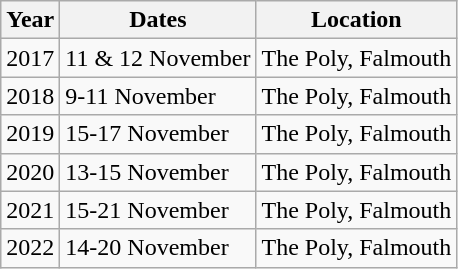<table class="wikitable">
<tr>
<th>Year</th>
<th>Dates</th>
<th>Location</th>
</tr>
<tr>
<td>2017</td>
<td>11 & 12 November</td>
<td>The Poly, Falmouth</td>
</tr>
<tr>
<td>2018</td>
<td>9-11 November</td>
<td>The Poly, Falmouth</td>
</tr>
<tr>
<td>2019</td>
<td>15-17 November</td>
<td>The Poly, Falmouth</td>
</tr>
<tr>
<td>2020</td>
<td>13-15 November</td>
<td>The Poly, Falmouth</td>
</tr>
<tr>
<td>2021</td>
<td>15-21 November</td>
<td>The Poly, Falmouth</td>
</tr>
<tr>
<td>2022</td>
<td>14-20 November</td>
<td>The Poly, Falmouth</td>
</tr>
</table>
